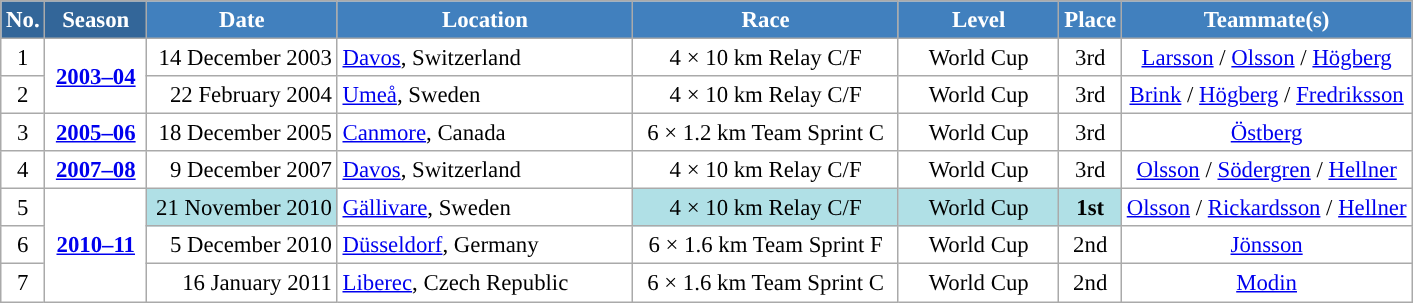<table class="wikitable sortable" style="font-size:95%; text-align:center; border:grey solid 1px; border-collapse:collapse; background:#ffffff;">
<tr style="background:#efefef;">
<th style="background-color:#369; color:white;">No.</th>
<th style="background-color:#369; color:white;">Season</th>
<th style="background-color:#4180be; color:white; width:120px;">Date</th>
<th style="background-color:#4180be; color:white; width:190px;">Location</th>
<th style="background-color:#4180be; color:white; width:170px;">Race</th>
<th style="background-color:#4180be; color:white; width:100px;">Level</th>
<th style="background-color:#4180be; color:white;">Place</th>
<th style="background-color:#4180be; color:white;">Teammate(s)</th>
</tr>
<tr>
<td align=center>1</td>
<td rowspan=2 align=center><strong> <a href='#'>2003–04</a> </strong></td>
<td align=right>14 December 2003</td>
<td align=left> <a href='#'>Davos</a>, Switzerland</td>
<td>4 × 10 km Relay C/F</td>
<td>World Cup</td>
<td>3rd</td>
<td><a href='#'>Larsson</a> / <a href='#'>Olsson</a> / <a href='#'>Högberg</a></td>
</tr>
<tr>
<td align=center>2</td>
<td align=right>22 February 2004</td>
<td align=left> <a href='#'>Umeå</a>, Sweden</td>
<td>4 × 10 km Relay C/F</td>
<td>World Cup</td>
<td>3rd</td>
<td><a href='#'>Brink</a> / <a href='#'>Högberg</a> / <a href='#'>Fredriksson</a></td>
</tr>
<tr>
<td align=center>3</td>
<td rowspan=1 align=center><strong> <a href='#'>2005–06</a> </strong></td>
<td align=right>18 December 2005</td>
<td align=left> <a href='#'>Canmore</a>, Canada</td>
<td>6 × 1.2 km Team Sprint C</td>
<td>World Cup</td>
<td>3rd</td>
<td><a href='#'>Östberg</a></td>
</tr>
<tr>
<td align=center>4</td>
<td rowspan=1 align=center><strong> <a href='#'>2007–08</a> </strong></td>
<td align=right>9 December 2007</td>
<td align=left> <a href='#'>Davos</a>, Switzerland</td>
<td>4 × 10 km Relay C/F</td>
<td>World Cup</td>
<td>3rd</td>
<td><a href='#'>Olsson</a> / <a href='#'>Södergren</a> / <a href='#'>Hellner</a></td>
</tr>
<tr>
<td align=center>5</td>
<td rowspan=3 align=center><strong><a href='#'>2010–11</a></strong></td>
<td bgcolor="#BOEOE6" align=right>21 November 2010</td>
<td align=left> <a href='#'>Gällivare</a>, Sweden</td>
<td bgcolor="#BOEOE6">4 × 10 km Relay C/F</td>
<td bgcolor="#BOEOE6">World Cup</td>
<td bgcolor="#BOEOE6"><strong>1st</strong></td>
<td><a href='#'>Olsson</a> / <a href='#'>Rickardsson</a> / <a href='#'>Hellner</a></td>
</tr>
<tr>
<td align=center>6</td>
<td align=right>5 December 2010</td>
<td align=left> <a href='#'>Düsseldorf</a>, Germany</td>
<td>6 × 1.6 km Team Sprint F</td>
<td>World Cup</td>
<td>2nd</td>
<td><a href='#'>Jönsson</a></td>
</tr>
<tr>
<td align=center>7</td>
<td align=right>16 January 2011</td>
<td align=left> <a href='#'>Liberec</a>, Czech Republic</td>
<td>6 × 1.6 km Team Sprint C</td>
<td>World Cup</td>
<td>2nd</td>
<td><a href='#'>Modin</a></td>
</tr>
</table>
